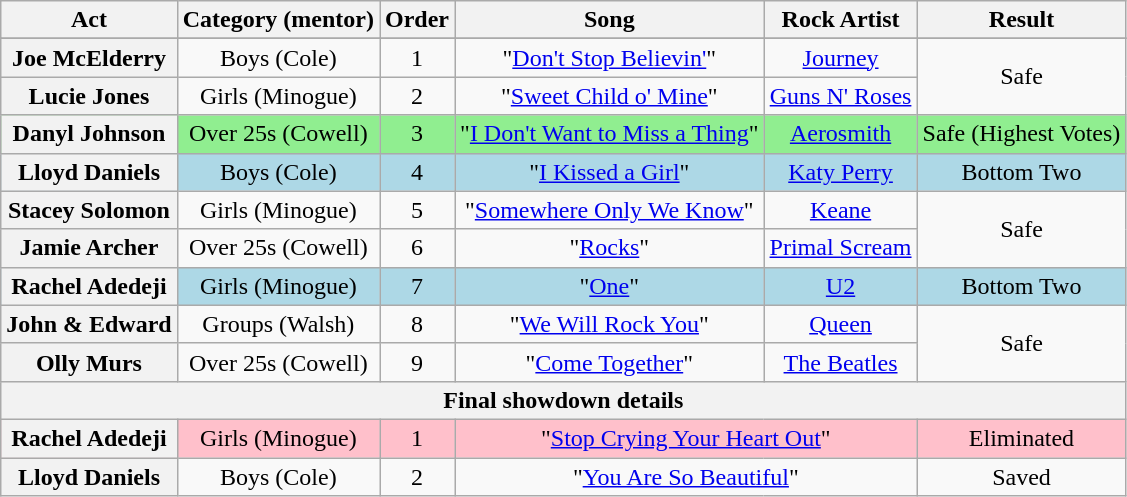<table class="wikitable plainrowheaders" style="text-align:center;">
<tr>
<th scope="col">Act</th>
<th scope="col">Category (mentor)</th>
<th scope="col">Order</th>
<th scope="col">Song</th>
<th scope="col">Rock Artist</th>
<th scope="col">Result</th>
</tr>
<tr>
</tr>
<tr style="background: ">
<th scope="row">Joe McElderry</th>
<td>Boys (Cole)</td>
<td>1</td>
<td>"<a href='#'>Don't Stop Believin'</a>"</td>
<td><a href='#'>Journey</a></td>
<td rowspan=2>Safe</td>
</tr>
<tr>
<th scope="row">Lucie Jones</th>
<td>Girls (Minogue)</td>
<td>2</td>
<td>"<a href='#'>Sweet Child o' Mine</a>"</td>
<td><a href='#'>Guns N' Roses</a></td>
</tr>
<tr style="background:lightgreen;">
<th scope="row">Danyl Johnson</th>
<td>Over 25s (Cowell)</td>
<td>3</td>
<td>"<a href='#'>I Don't Want to Miss a Thing</a>"</td>
<td><a href='#'>Aerosmith</a></td>
<td>Safe (Highest Votes)</td>
</tr>
<tr style="background: lightblue">
<th scope="row">Lloyd Daniels</th>
<td>Boys (Cole)</td>
<td>4</td>
<td>"<a href='#'>I Kissed a Girl</a>"</td>
<td><a href='#'>Katy Perry</a></td>
<td>Bottom Two</td>
</tr>
<tr>
<th scope="row">Stacey Solomon</th>
<td>Girls (Minogue)</td>
<td>5</td>
<td>"<a href='#'>Somewhere Only We Know</a>"</td>
<td><a href='#'>Keane</a></td>
<td rowspan=2>Safe</td>
</tr>
<tr>
<th scope="row">Jamie Archer</th>
<td>Over 25s (Cowell)</td>
<td>6</td>
<td>"<a href='#'>Rocks</a>"</td>
<td><a href='#'>Primal Scream</a></td>
</tr>
<tr style="background: lightblue">
<th scope="row">Rachel Adedeji</th>
<td>Girls (Minogue)</td>
<td>7</td>
<td>"<a href='#'>One</a>"</td>
<td><a href='#'>U2</a></td>
<td>Bottom Two</td>
</tr>
<tr>
<th scope="row">John & Edward</th>
<td>Groups (Walsh)</td>
<td>8</td>
<td>"<a href='#'>We Will Rock You</a>"</td>
<td><a href='#'>Queen</a></td>
<td rowspan=2>Safe</td>
</tr>
<tr>
<th scope="row">Olly Murs</th>
<td>Over 25s (Cowell)</td>
<td>9</td>
<td>"<a href='#'>Come Together</a>"</td>
<td><a href='#'>The Beatles</a></td>
</tr>
<tr>
<th colspan=6>Final showdown details</th>
</tr>
<tr style="background: pink">
<th scope="row">Rachel Adedeji</th>
<td>Girls (Minogue)</td>
<td>1</td>
<td colspan=2>"<a href='#'>Stop Crying Your Heart Out</a>"</td>
<td>Eliminated</td>
</tr>
<tr>
<th scope="row">Lloyd Daniels</th>
<td>Boys (Cole)</td>
<td>2</td>
<td colspan=2>"<a href='#'>You Are So Beautiful</a>"</td>
<td>Saved</td>
</tr>
</table>
